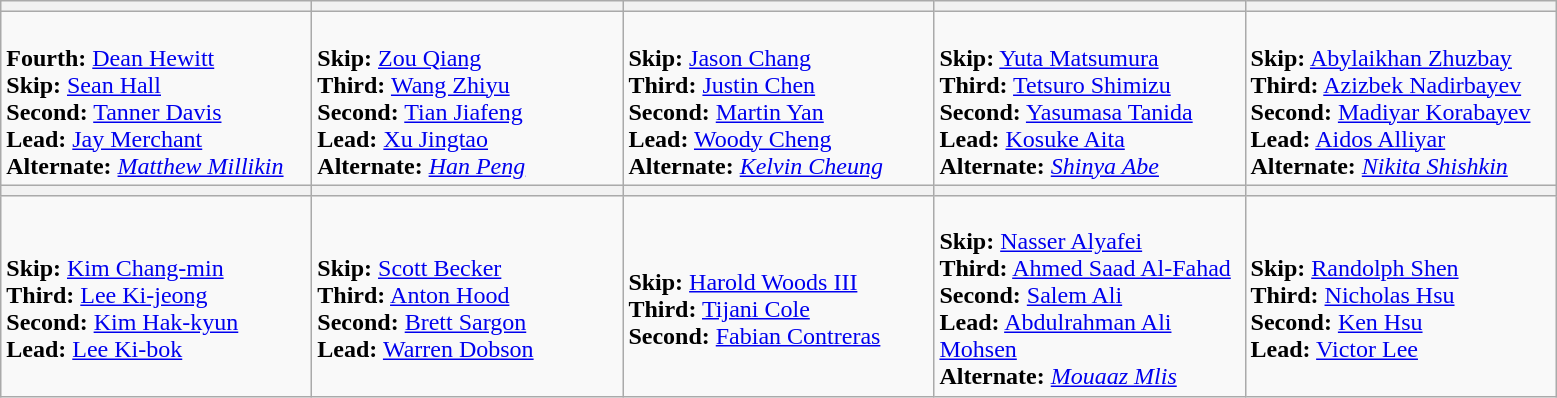<table class="wikitable">
<tr>
<th width=200></th>
<th width=200></th>
<th width=200></th>
<th width=200></th>
<th width=200></th>
</tr>
<tr>
<td><br><strong>Fourth:</strong> <a href='#'>Dean Hewitt</a><br>
<strong>Skip:</strong> <a href='#'>Sean Hall</a><br>
<strong>Second:</strong> <a href='#'>Tanner Davis</a><br>
<strong>Lead:</strong> <a href='#'>Jay Merchant</a><br>
<strong>Alternate:</strong> <em><a href='#'>Matthew Millikin</a></em></td>
<td><br><strong>Skip:</strong> <a href='#'>Zou Qiang</a><br>
<strong>Third:</strong> <a href='#'>Wang Zhiyu</a><br>
<strong>Second:</strong> <a href='#'>Tian Jiafeng</a><br>
<strong>Lead:</strong> <a href='#'>Xu Jingtao</a><br>
<strong>Alternate:</strong> <em><a href='#'>Han Peng</a></em></td>
<td><br><strong>Skip:</strong> <a href='#'>Jason Chang</a><br>
<strong>Third:</strong> <a href='#'>Justin Chen</a><br>
<strong>Second:</strong> <a href='#'>Martin Yan</a><br>
<strong>Lead:</strong> <a href='#'>Woody Cheng</a><br>
<strong>Alternate:</strong> <em><a href='#'>Kelvin Cheung</a></em></td>
<td><br><strong>Skip:</strong> <a href='#'>Yuta Matsumura</a><br>
<strong>Third:</strong> <a href='#'>Tetsuro Shimizu</a><br>
<strong>Second:</strong> <a href='#'>Yasumasa Tanida</a><br>
<strong>Lead:</strong> <a href='#'>Kosuke Aita</a><br>
<strong>Alternate:</strong> <em><a href='#'>Shinya Abe</a></em></td>
<td><br><strong>Skip:</strong> <a href='#'>Abylaikhan Zhuzbay</a><br>
<strong>Third:</strong> <a href='#'>Azizbek Nadirbayev</a><br>
<strong>Second:</strong> <a href='#'>Madiyar Korabayev</a><br>
<strong>Lead:</strong> <a href='#'>Aidos Alliyar</a><br>
<strong>Alternate:</strong> <em><a href='#'>Nikita Shishkin</a></em></td>
</tr>
<tr>
<th width=200></th>
<th width=200></th>
<th width=200></th>
<th width=200></th>
<th width=200></th>
</tr>
<tr>
<td><br><strong>Skip:</strong> <a href='#'>Kim Chang-min</a><br>
<strong>Third:</strong> <a href='#'>Lee Ki-jeong</a><br>
<strong>Second:</strong> <a href='#'>Kim Hak-kyun</a><br>
<strong>Lead:</strong> <a href='#'>Lee Ki-bok</a></td>
<td><br><strong>Skip:</strong> <a href='#'>Scott Becker</a><br>
<strong>Third:</strong> <a href='#'>Anton Hood</a><br>
<strong>Second:</strong> <a href='#'>Brett Sargon</a><br>
<strong>Lead:</strong> <a href='#'>Warren Dobson</a></td>
<td><br><strong>Skip:</strong> <a href='#'>Harold Woods III</a><br>
<strong>Third:</strong> <a href='#'>Tijani Cole</a><br>
<strong>Second:</strong> <a href='#'>Fabian Contreras</a></td>
<td><br><strong>Skip:</strong> <a href='#'>Nasser Alyafei</a><br>
<strong>Third:</strong> <a href='#'>Ahmed Saad Al-Fahad</a><br>
<strong>Second:</strong> <a href='#'>Salem Ali</a><br>
<strong>Lead:</strong> <a href='#'>Abdulrahman Ali Mohsen</a><br>
<strong>Alternate:</strong> <em><a href='#'>Mouaaz Mlis</a></em></td>
<td><br><strong>Skip:</strong> <a href='#'>Randolph Shen</a><br>
<strong>Third:</strong> <a href='#'>Nicholas Hsu</a><br>
<strong>Second:</strong> <a href='#'>Ken Hsu</a><br>
<strong>Lead:</strong> <a href='#'>Victor Lee</a></td>
</tr>
</table>
